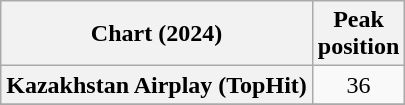<table class="wikitable plainrowheaders" style="text-align:center">
<tr>
<th scope="col">Chart (2024)</th>
<th scope="col">Peak<br>position</th>
</tr>
<tr>
<th scope="row">Kazakhstan Airplay (TopHit)</th>
<td>36</td>
</tr>
<tr>
</tr>
</table>
